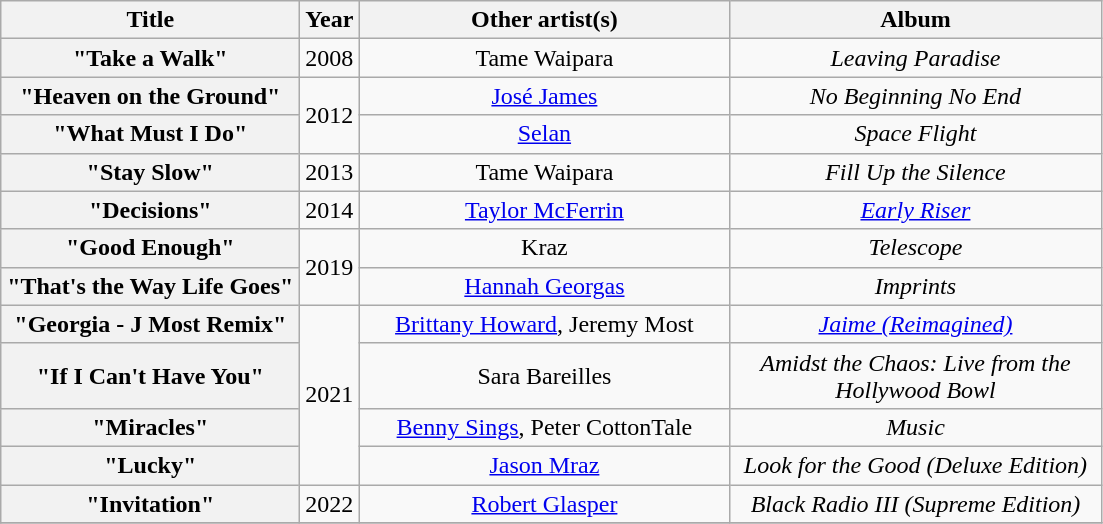<table class="wikitable plainrowheaders" style="text-align:center;">
<tr>
<th scope="col" style="width:12em;">Title</th>
<th scope="col" style="width:1em;">Year</th>
<th scope="col" style="width:15em;">Other artist(s)</th>
<th scope="col" style="width:15em;">Album</th>
</tr>
<tr>
<th scope="row">"Take a Walk"</th>
<td>2008</td>
<td>Tame Waipara</td>
<td><em>Leaving Paradise</em></td>
</tr>
<tr>
<th scope="row">"Heaven on the Ground"</th>
<td rowspan="2">2012</td>
<td><a href='#'>José James</a></td>
<td><em>No Beginning No End</em></td>
</tr>
<tr>
<th scope="row">"What Must I Do"</th>
<td><a href='#'>Selan</a></td>
<td><em>Space Flight</em></td>
</tr>
<tr>
<th scope="row">"Stay Slow"</th>
<td>2013</td>
<td>Tame Waipara</td>
<td><em>Fill Up the Silence</em></td>
</tr>
<tr>
<th scope="row">"Decisions"</th>
<td>2014</td>
<td><a href='#'>Taylor McFerrin</a></td>
<td><em><a href='#'>Early Riser</a></em></td>
</tr>
<tr>
<th scope="row">"Good Enough"</th>
<td rowspan="2">2019</td>
<td>Kraz</td>
<td><em>Telescope</em></td>
</tr>
<tr>
<th scope="row">"That's the Way Life Goes"</th>
<td><a href='#'>Hannah Georgas</a></td>
<td><em>Imprints</em></td>
</tr>
<tr>
<th scope="row">"Georgia - J Most Remix"</th>
<td rowspan="4">2021</td>
<td><a href='#'>Brittany Howard</a>, Jeremy Most</td>
<td><em><a href='#'>Jaime (Reimagined)</a></em></td>
</tr>
<tr>
<th scope="row">"If I Can't Have You"</th>
<td>Sara Bareilles</td>
<td><em>Amidst the Chaos: Live from the Hollywood Bowl</em></td>
</tr>
<tr>
<th scope="row">"Miracles"</th>
<td><a href='#'>Benny Sings</a>, Peter CottonTale</td>
<td><em>Music</em></td>
</tr>
<tr>
<th scope="row">"Lucky"</th>
<td><a href='#'>Jason Mraz</a></td>
<td><em>Look for the Good (Deluxe Edition)</em></td>
</tr>
<tr>
<th>"Invitation"</th>
<td>2022</td>
<td><a href='#'>Robert Glasper</a></td>
<td><em>Black Radio III (Supreme Edition)</em></td>
</tr>
<tr>
</tr>
</table>
